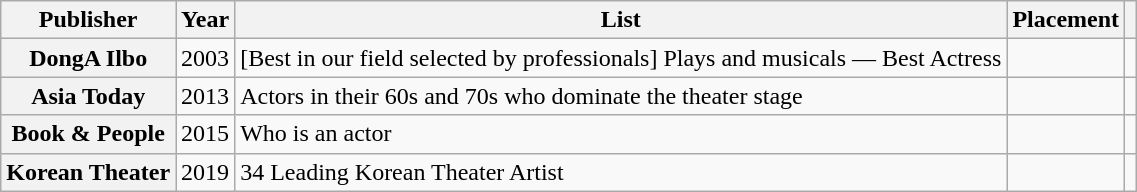<table class="wikitable plainrowheaders sortable">
<tr>
<th scope="col">Publisher</th>
<th scope="col">Year</th>
<th scope="col">List</th>
<th scope="col">Placement</th>
<th scope="col" class="unsortable"></th>
</tr>
<tr>
<th scope="row">DongA Ilbo</th>
<td>2003</td>
<td>[Best in our field selected by professionals] Plays and musicals — Best Actress</td>
<td></td>
<td></td>
</tr>
<tr>
<th scope="row">Asia Today</th>
<td>2013</td>
<td>Actors in their 60s and 70s who dominate the theater stage</td>
<td></td>
<td></td>
</tr>
<tr>
<th scope="row">Book & People<br></th>
<td>2015</td>
<td>Who is an actor</td>
<td></td>
<td></td>
</tr>
<tr>
<th scope="row">Korean Theater</th>
<td>2019</td>
<td>34 Leading Korean Theater Artist</td>
<td></td>
<td></td>
</tr>
</table>
